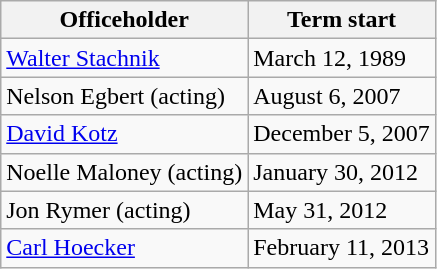<table class="wikitable sortable">
<tr style="vertical-align:bottom;">
<th>Officeholder</th>
<th>Term start</th>
</tr>
<tr>
<td><a href='#'>Walter Stachnik</a></td>
<td>March 12, 1989</td>
</tr>
<tr>
<td>Nelson Egbert (acting)</td>
<td>August 6, 2007</td>
</tr>
<tr>
<td><a href='#'>David Kotz</a></td>
<td>December 5, 2007</td>
</tr>
<tr>
<td>Noelle Maloney (acting)</td>
<td>January 30, 2012</td>
</tr>
<tr>
<td>Jon Rymer (acting)</td>
<td>May 31, 2012</td>
</tr>
<tr>
<td><a href='#'>Carl Hoecker</a></td>
<td>February 11, 2013</td>
</tr>
</table>
